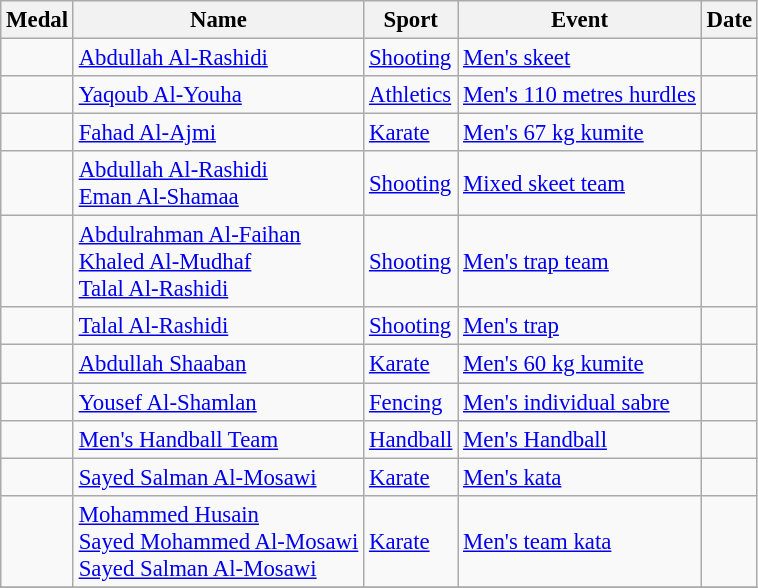<table class="wikitable sortable"  style="font-size:95%">
<tr>
<th>Medal</th>
<th>Name</th>
<th>Sport</th>
<th>Event</th>
<th>Date</th>
</tr>
<tr>
<td></td>
<td><a href='#'>Abdullah Al-Rashidi</a></td>
<td><a href='#'>Shooting</a></td>
<td><a href='#'>Men's skeet</a></td>
<td></td>
</tr>
<tr>
<td></td>
<td><a href='#'>Yaqoub Al-Youha</a></td>
<td><a href='#'>Athletics</a></td>
<td><a href='#'>Men's 110 metres hurdles</a></td>
<td></td>
</tr>
<tr>
<td></td>
<td><a href='#'>Fahad Al-Ajmi</a></td>
<td><a href='#'>Karate</a></td>
<td><a href='#'>Men's 67 kg kumite</a></td>
<td></td>
</tr>
<tr>
<td></td>
<td><a href='#'>Abdullah Al-Rashidi</a><br><a href='#'>Eman Al-Shamaa</a></td>
<td><a href='#'>Shooting</a></td>
<td><a href='#'> Mixed skeet team</a></td>
<td></td>
</tr>
<tr>
<td></td>
<td><a href='#'>Abdulrahman Al-Faihan</a><br><a href='#'>Khaled Al-Mudhaf</a><br><a href='#'>Talal Al-Rashidi</a></td>
<td><a href='#'>Shooting</a></td>
<td><a href='#'>Men's trap team</a></td>
<td></td>
</tr>
<tr>
<td></td>
<td><a href='#'>Talal Al-Rashidi</a></td>
<td><a href='#'>Shooting</a></td>
<td><a href='#'>Men's trap</a></td>
<td></td>
</tr>
<tr>
<td></td>
<td><a href='#'>Abdullah Shaaban</a></td>
<td><a href='#'>Karate</a></td>
<td><a href='#'>Men's 60 kg kumite</a></td>
<td></td>
</tr>
<tr>
<td></td>
<td><a href='#'>Yousef Al-Shamlan</a></td>
<td><a href='#'>Fencing</a></td>
<td><a href='#'>Men's individual sabre</a></td>
<td></td>
</tr>
<tr>
<td></td>
<td><a href='#'>Men's Handball Team</a></td>
<td><a href='#'>Handball</a></td>
<td><a href='#'>Men's Handball</a></td>
<td></td>
</tr>
<tr>
<td></td>
<td><a href='#'>Sayed Salman Al-Mosawi</a></td>
<td><a href='#'>Karate</a></td>
<td><a href='#'>Men's kata</a></td>
<td></td>
</tr>
<tr>
<td></td>
<td><a href='#'>Mohammed Husain</a><br><a href='#'>Sayed Mohammed Al-Mosawi</a><br><a href='#'>Sayed Salman Al-Mosawi</a></td>
<td><a href='#'>Karate</a></td>
<td><a href='#'>Men's team kata</a></td>
<td></td>
</tr>
<tr>
</tr>
</table>
